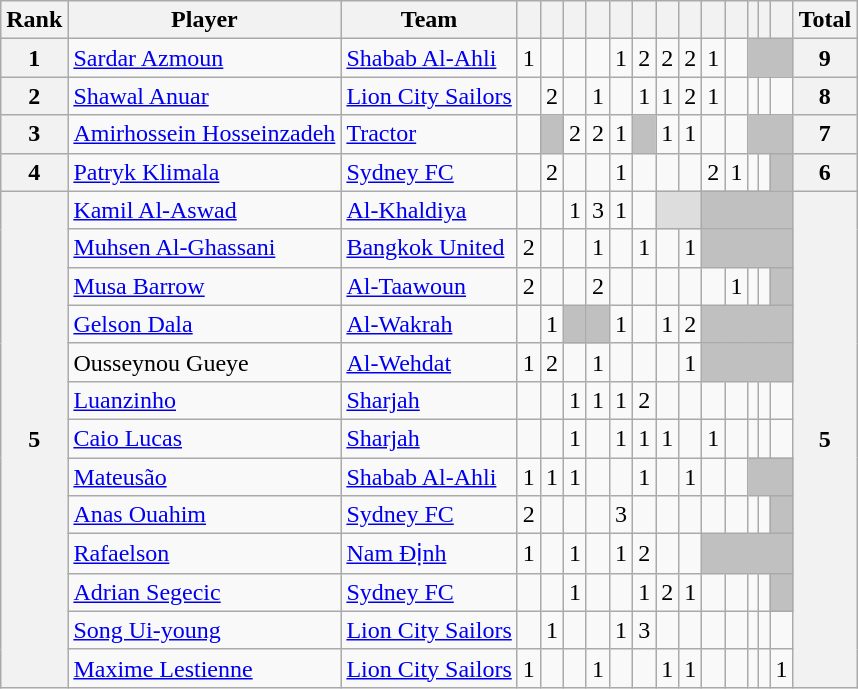<table class="wikitable" style="text-align:center">
<tr>
<th>Rank</th>
<th>Player</th>
<th>Team</th>
<th></th>
<th></th>
<th></th>
<th></th>
<th></th>
<th></th>
<th></th>
<th></th>
<th></th>
<th></th>
<th></th>
<th></th>
<th></th>
<th>Total</th>
</tr>
<tr>
<th>1</th>
<td align="left"> <a href='#'>Sardar Azmoun</a></td>
<td align="left"> <a href='#'>Shabab Al-Ahli</a></td>
<td>1</td>
<td></td>
<td></td>
<td></td>
<td>1</td>
<td>2</td>
<td>2</td>
<td>2</td>
<td>1</td>
<td></td>
<td colspan="3" style="background:silver;"></td>
<th>9</th>
</tr>
<tr>
<th>2</th>
<td align="left"> <a href='#'>Shawal Anuar</a></td>
<td align="left"> <a href='#'>Lion City Sailors</a></td>
<td></td>
<td>2</td>
<td></td>
<td>1</td>
<td></td>
<td>1</td>
<td>1</td>
<td>2</td>
<td>1</td>
<td></td>
<td></td>
<td></td>
<td></td>
<th rowspan="1">8</th>
</tr>
<tr>
<th>3</th>
<td align="left"> <a href='#'>Amirhossein Hosseinzadeh</a></td>
<td align="left"> <a href='#'>Tractor</a></td>
<td></td>
<td style="background-color: silver"></td>
<td>2</td>
<td>2</td>
<td>1</td>
<td style="background-color: silver"></td>
<td>1</td>
<td>1</td>
<td></td>
<td></td>
<td colspan="3" style="background-color:silver"></td>
<th rowspan="1">7</th>
</tr>
<tr>
<th>4</th>
<td align="left"> <a href='#'>Patryk Klimala</a></td>
<td align="left"> <a href='#'>Sydney FC</a></td>
<td></td>
<td>2</td>
<td></td>
<td></td>
<td>1</td>
<td></td>
<td></td>
<td></td>
<td>2</td>
<td>1</td>
<td></td>
<td></td>
<td style="background-color: silver"></td>
<th>6</th>
</tr>
<tr>
<th rowspan="13">5</th>
<td align="left"> <a href='#'>Kamil Al-Aswad</a></td>
<td align="left"> <a href='#'>Al-Khaldiya</a></td>
<td></td>
<td></td>
<td>1</td>
<td>3</td>
<td>1</td>
<td></td>
<td colspan="2" style="background-color:#DDDDDD"></td>
<td colspan="5" style="background-color:silver"></td>
<th rowspan="13">5</th>
</tr>
<tr>
<td align="left"> <a href='#'>Muhsen Al-Ghassani</a></td>
<td align="left"> <a href='#'>Bangkok United</a></td>
<td>2</td>
<td></td>
<td></td>
<td>1</td>
<td></td>
<td>1</td>
<td></td>
<td>1</td>
<td colspan="5" style="background-color:silver"></td>
</tr>
<tr>
<td align="left"> <a href='#'>Musa Barrow</a></td>
<td align="left"> <a href='#'>Al-Taawoun</a></td>
<td>2</td>
<td></td>
<td></td>
<td>2</td>
<td></td>
<td></td>
<td></td>
<td></td>
<td></td>
<td>1</td>
<td></td>
<td></td>
<td style="background-color: silver"></td>
</tr>
<tr>
<td align="left"> <a href='#'>Gelson Dala</a></td>
<td align="left"> <a href='#'>Al-Wakrah</a></td>
<td></td>
<td>1</td>
<td style="background-color: silver"></td>
<td style="background-color: silver"></td>
<td>1</td>
<td></td>
<td>1</td>
<td>2</td>
<td colspan="5" style="background-color:silver"></td>
</tr>
<tr>
<td align="left"> Ousseynou Gueye</td>
<td align="left"> <a href='#'>Al-Wehdat</a></td>
<td>1</td>
<td>2</td>
<td></td>
<td>1</td>
<td></td>
<td></td>
<td></td>
<td>1</td>
<td colspan="5" style="background-color:silver"></td>
</tr>
<tr>
<td align="left"> <a href='#'>Luanzinho</a></td>
<td align="left"> <a href='#'>Sharjah</a></td>
<td></td>
<td></td>
<td>1</td>
<td>1</td>
<td>1</td>
<td>2</td>
<td></td>
<td></td>
<td></td>
<td></td>
<td></td>
<td></td>
<td></td>
</tr>
<tr>
<td align="left"> <a href='#'>Caio Lucas</a></td>
<td align="left"> <a href='#'>Sharjah</a></td>
<td></td>
<td></td>
<td>1</td>
<td></td>
<td>1</td>
<td>1</td>
<td>1</td>
<td></td>
<td>1</td>
<td></td>
<td></td>
<td></td>
<td></td>
</tr>
<tr>
<td align="left"> <a href='#'>Mateusão</a></td>
<td align="left"> <a href='#'>Shabab Al-Ahli</a></td>
<td>1</td>
<td>1</td>
<td>1</td>
<td></td>
<td></td>
<td>1</td>
<td></td>
<td>1</td>
<td></td>
<td></td>
<td colspan="3" style="background:silver;"></td>
</tr>
<tr>
<td align="left"> <a href='#'>Anas Ouahim</a></td>
<td align="left"> <a href='#'>Sydney FC</a></td>
<td>2</td>
<td></td>
<td></td>
<td></td>
<td>3</td>
<td></td>
<td></td>
<td></td>
<td></td>
<td></td>
<td></td>
<td></td>
<td style="background-color: silver"></td>
</tr>
<tr>
<td align="left"> <a href='#'>Rafaelson</a></td>
<td align="left"> <a href='#'>Nam Định</a></td>
<td>1</td>
<td></td>
<td>1</td>
<td></td>
<td>1</td>
<td>2</td>
<td></td>
<td></td>
<td colspan="5" style="background-color:silver"></td>
</tr>
<tr>
<td align="left"> <a href='#'>Adrian Segecic</a></td>
<td align="left"> <a href='#'>Sydney FC</a></td>
<td></td>
<td></td>
<td>1</td>
<td></td>
<td></td>
<td>1</td>
<td>2</td>
<td>1</td>
<td></td>
<td></td>
<td></td>
<td></td>
<td style="background-color: silver"></td>
</tr>
<tr>
<td align="left"> <a href='#'>Song Ui-young</a></td>
<td align="left"> <a href='#'>Lion City Sailors</a></td>
<td></td>
<td>1</td>
<td></td>
<td></td>
<td>1</td>
<td>3</td>
<td></td>
<td></td>
<td></td>
<td></td>
<td></td>
<td></td>
<td></td>
</tr>
<tr>
<td align="left"> <a href='#'>Maxime Lestienne</a></td>
<td align="left"> <a href='#'>Lion City Sailors</a></td>
<td>1</td>
<td></td>
<td></td>
<td>1</td>
<td></td>
<td></td>
<td>1</td>
<td>1</td>
<td></td>
<td></td>
<td></td>
<td></td>
<td>1</td>
</tr>
</table>
